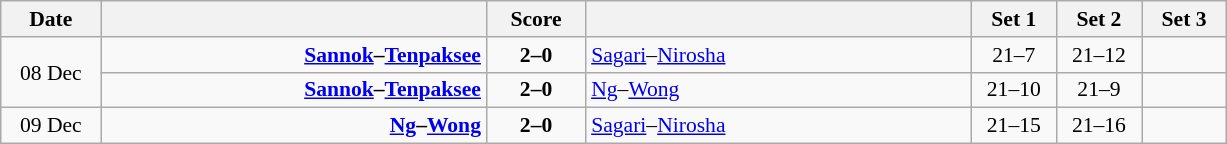<table class="wikitable" style="text-align: center; font-size:90% ">
<tr>
<th width="60">Date</th>
<th align="right" width="250"></th>
<th width="60">Score</th>
<th align="left" width="250"></th>
<th width="50">Set 1</th>
<th width="50">Set 2</th>
<th width="50">Set 3</th>
</tr>
<tr>
<td rowspan=2>08 Dec</td>
<td align=right><strong><a href='#'>Sannok</a>–<a href='#'>Tenpaksee</a> </strong></td>
<td align=center><strong>2–0</strong></td>
<td align=left> <a href='#'>Sagari</a>–<a href='#'>Nirosha</a></td>
<td>21–7</td>
<td>21–12</td>
<td></td>
</tr>
<tr>
<td align=right><strong><a href='#'>Sannok</a>–<a href='#'>Tenpaksee</a> </strong></td>
<td align=center><strong>2–0</strong></td>
<td align=left> <a href='#'>Ng</a>–<a href='#'>Wong</a></td>
<td>21–10</td>
<td>21–9</td>
<td></td>
</tr>
<tr>
<td>09 Dec</td>
<td align=right><strong><a href='#'>Ng</a>–<a href='#'>Wong</a> </strong></td>
<td align=center><strong>2–0</strong></td>
<td align=left> <a href='#'>Sagari</a>–<a href='#'>Nirosha</a></td>
<td>21–15</td>
<td>21–16</td>
<td></td>
</tr>
</table>
